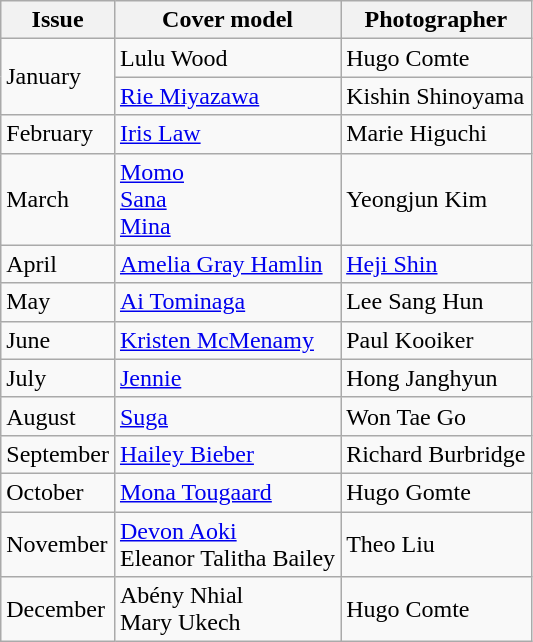<table class="sortable wikitable">
<tr>
<th>Issue</th>
<th>Cover model</th>
<th>Photographer</th>
</tr>
<tr>
<td rowspan = 2>January</td>
<td>Lulu Wood</td>
<td>Hugo Comte</td>
</tr>
<tr>
<td><a href='#'>Rie Miyazawa</a></td>
<td>Kishin Shinoyama</td>
</tr>
<tr>
<td>February</td>
<td><a href='#'>Iris Law</a></td>
<td>Marie Higuchi</td>
</tr>
<tr>
<td>March</td>
<td><a href='#'>Momo</a> <br> <a href='#'>Sana</a> <br> <a href='#'>Mina</a></td>
<td>Yeongjun Kim</td>
</tr>
<tr>
<td>April</td>
<td><a href='#'>Amelia Gray Hamlin</a></td>
<td><a href='#'>Heji Shin</a></td>
</tr>
<tr>
<td>May</td>
<td><a href='#'>Ai Tominaga</a></td>
<td>Lee Sang Hun</td>
</tr>
<tr>
<td>June</td>
<td><a href='#'>Kristen McMenamy</a></td>
<td>Paul Kooiker</td>
</tr>
<tr>
<td>July</td>
<td><a href='#'>Jennie</a></td>
<td>Hong Janghyun</td>
</tr>
<tr>
<td>August</td>
<td><a href='#'>Suga</a></td>
<td>Won Tae Go</td>
</tr>
<tr>
<td>September</td>
<td><a href='#'>Hailey Bieber</a></td>
<td>Richard Burbridge</td>
</tr>
<tr>
<td>October</td>
<td><a href='#'>Mona Tougaard</a></td>
<td>Hugo Gomte</td>
</tr>
<tr>
<td>November</td>
<td><a href='#'>Devon Aoki</a> <br> Eleanor Talitha Bailey</td>
<td>Theo Liu</td>
</tr>
<tr>
<td>December</td>
<td>Abény Nhial <br> Mary Ukech</td>
<td>Hugo Comte</td>
</tr>
</table>
